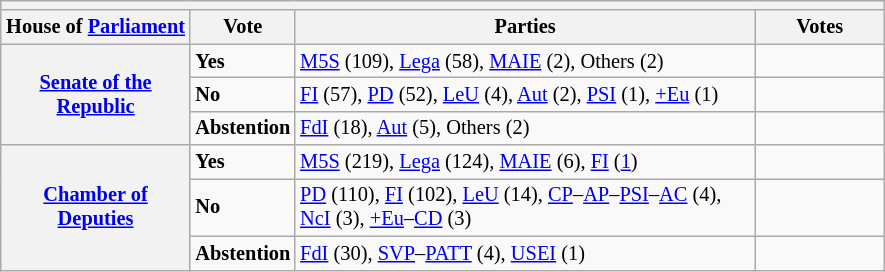<table class="wikitable" style="font-size:85%;">
<tr>
<th colspan="4"></th>
</tr>
<tr>
<th width="120">House of <a href='#'>Parliament</a></th>
<th width="60">Vote</th>
<th width="300">Parties</th>
<th width="80" align="center">Votes</th>
</tr>
<tr>
<th rowspan="3"><a href='#'>Senate of the Republic</a><br></th>
<td> <strong>Yes</strong></td>
<td><a href='#'>M5S</a> (109), <a href='#'>Lega</a> (58), <a href='#'>MAIE</a> (2), Others (2)</td>
<td></td>
</tr>
<tr>
<td> <strong>No</strong></td>
<td><a href='#'>FI</a> (57), <a href='#'>PD</a> (52), <a href='#'>LeU</a> (4), <a href='#'>Aut</a> (2), <a href='#'>PSI</a> (1), <a href='#'>+Eu</a> (1)</td>
<td></td>
</tr>
<tr>
<td><strong>Abstention</strong></td>
<td><a href='#'>FdI</a> (18), <a href='#'>Aut</a> (5), Others (2)</td>
<td></td>
</tr>
<tr>
<th rowspan="3"><a href='#'>Chamber of Deputies</a><br></th>
<td> <strong>Yes</strong></td>
<td><a href='#'>M5S</a> (219), <a href='#'>Lega</a> (124), <a href='#'>MAIE</a> (6), <a href='#'>FI</a> (<a href='#'>1</a>)</td>
<td></td>
</tr>
<tr>
<td> <strong>No</strong></td>
<td><a href='#'>PD</a> (110), <a href='#'>FI</a> (102), <a href='#'>LeU</a> (14), <a href='#'>CP</a>–<a href='#'>AP</a>–<a href='#'>PSI</a>–<a href='#'>AC</a> (4), <a href='#'>NcI</a> (3), <a href='#'>+Eu</a>–<a href='#'>CD</a> (3)</td>
<td></td>
</tr>
<tr>
<td><strong>Abstention</strong></td>
<td><a href='#'>FdI</a> (30), <a href='#'>SVP</a>–<a href='#'>PATT</a> (4), <a href='#'>USEI</a> (1)</td>
<td></td>
</tr>
</table>
